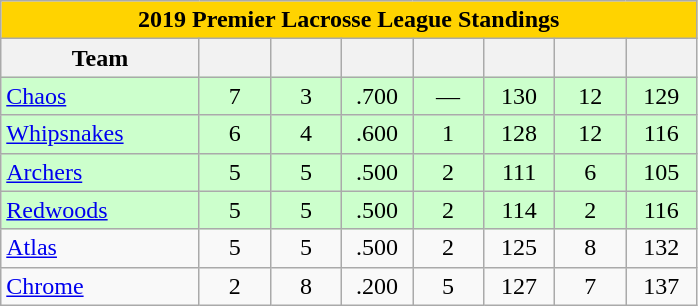<table class="wikitable" style="text-align:center">
<tr>
<th colspan=19 style="background-color:#FFD300;color:#000000;">2019 Premier Lacrosse League Standings</th>
</tr>
<tr>
<th width="125">Team</th>
<th width="40"></th>
<th width="40"></th>
<th width="40"></th>
<th width="40"></th>
<th width="40"></th>
<th width="40"></th>
<th width="40"></th>
</tr>
<tr bgcolor="ccffcc">
<td style="text-align:left;"><a href='#'>Chaos</a></td>
<td>7</td>
<td>3</td>
<td>.700</td>
<td>—</td>
<td>130</td>
<td>12</td>
<td>129</td>
</tr>
<tr bgcolor="ccffcc">
<td style="text-align:left;"><a href='#'>Whipsnakes</a></td>
<td>6</td>
<td>4</td>
<td>.600</td>
<td>1</td>
<td>128</td>
<td>12</td>
<td>116</td>
</tr>
<tr bgcolor="ccffcc">
<td style="text-align:left;"><a href='#'>Archers</a></td>
<td>5</td>
<td>5</td>
<td>.500</td>
<td>2</td>
<td>111</td>
<td>6</td>
<td>105</td>
</tr>
<tr bgcolor="ccffcc">
<td style="text-align:left;"><a href='#'>Redwoods</a></td>
<td>5</td>
<td>5</td>
<td>.500</td>
<td>2</td>
<td>114</td>
<td>2</td>
<td>116</td>
</tr>
<tr>
<td style="text-align:left;"><a href='#'>Atlas</a></td>
<td>5</td>
<td>5</td>
<td>.500</td>
<td>2</td>
<td>125</td>
<td>8</td>
<td>132</td>
</tr>
<tr>
<td style="text-align:left;"><a href='#'>Chrome</a></td>
<td>2</td>
<td>8</td>
<td>.200</td>
<td>5</td>
<td>127</td>
<td>7</td>
<td>137</td>
</tr>
</table>
